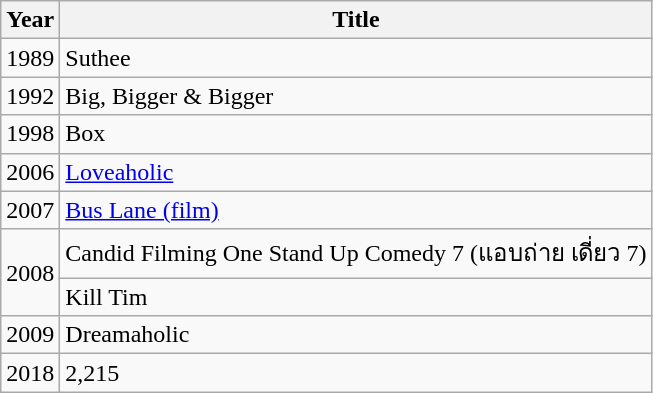<table class="wikitable">
<tr>
<th>Year</th>
<th>Title</th>
</tr>
<tr>
<td>1989</td>
<td>Suthee</td>
</tr>
<tr>
<td>1992</td>
<td>Big, Bigger & Bigger</td>
</tr>
<tr>
<td>1998</td>
<td>Box</td>
</tr>
<tr>
<td>2006</td>
<td><a href='#'>Loveaholic</a></td>
</tr>
<tr>
<td>2007</td>
<td><a href='#'>Bus Lane (film)</a></td>
</tr>
<tr>
<td rowspan = "2">2008</td>
<td>Candid Filming One Stand Up Comedy 7 (แอบถ่าย เดี่ยว 7)</td>
</tr>
<tr>
<td>Kill Tim</td>
</tr>
<tr>
<td>2009</td>
<td>Dreamaholic</td>
</tr>
<tr>
<td>2018</td>
<td>2,215</td>
</tr>
</table>
